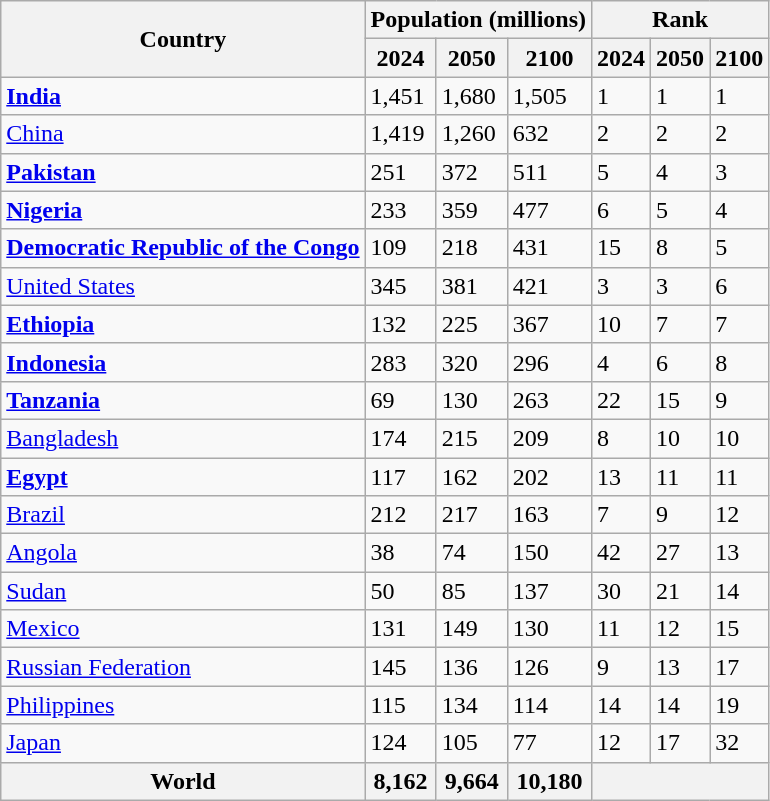<table class="wikitable sortable">
<tr>
<th rowspan="2">Country</th>
<th colspan="3">Population (millions)</th>
<th colspan="3">Rank</th>
</tr>
<tr>
<th>2024</th>
<th>2050</th>
<th>2100</th>
<th>2024</th>
<th>2050</th>
<th>2100</th>
</tr>
<tr>
<td><strong><a href='#'>India</a></strong></td>
<td>1,451</td>
<td>1,680</td>
<td>1,505</td>
<td>1</td>
<td>1</td>
<td>1</td>
</tr>
<tr>
<td><a href='#'>China</a></td>
<td>1,419</td>
<td>1,260</td>
<td>632</td>
<td>2</td>
<td>2</td>
<td>2</td>
</tr>
<tr>
<td><strong><a href='#'>Pakistan</a></strong></td>
<td>251</td>
<td>372</td>
<td>511</td>
<td>5</td>
<td>4</td>
<td>3</td>
</tr>
<tr>
<td><strong><a href='#'>Nigeria</a></strong></td>
<td>233</td>
<td>359</td>
<td>477</td>
<td>6</td>
<td>5</td>
<td>4</td>
</tr>
<tr>
<td><strong><a href='#'>Democratic Republic of the Congo</a></strong></td>
<td>109</td>
<td>218</td>
<td>431</td>
<td>15</td>
<td>8</td>
<td>5</td>
</tr>
<tr>
<td><a href='#'>United States</a></td>
<td>345</td>
<td>381</td>
<td>421</td>
<td>3</td>
<td>3</td>
<td>6</td>
</tr>
<tr>
<td><strong><a href='#'>Ethiopia</a></strong></td>
<td>132</td>
<td>225</td>
<td>367</td>
<td>10</td>
<td>7</td>
<td>7</td>
</tr>
<tr>
<td><strong><a href='#'>Indonesia</a></strong></td>
<td>283</td>
<td>320</td>
<td>296</td>
<td>4</td>
<td>6</td>
<td>8</td>
</tr>
<tr>
<td><strong><a href='#'>Tanzania</a></strong></td>
<td>69</td>
<td>130</td>
<td>263</td>
<td>22</td>
<td>15</td>
<td>9</td>
</tr>
<tr>
<td><a href='#'>Bangladesh</a></td>
<td>174</td>
<td>215</td>
<td>209</td>
<td>8</td>
<td>10</td>
<td>10</td>
</tr>
<tr>
<td><strong><a href='#'>Egypt</a></strong></td>
<td>117</td>
<td>162</td>
<td>202</td>
<td>13</td>
<td>11</td>
<td>11</td>
</tr>
<tr>
<td><a href='#'>Brazil</a></td>
<td>212</td>
<td>217</td>
<td>163</td>
<td>7</td>
<td>9</td>
<td>12</td>
</tr>
<tr>
<td><a href='#'>Angola</a></td>
<td>38</td>
<td>74</td>
<td>150</td>
<td>42</td>
<td>27</td>
<td>13</td>
</tr>
<tr>
<td><a href='#'>Sudan</a></td>
<td>50</td>
<td>85</td>
<td>137</td>
<td>30</td>
<td>21</td>
<td>14</td>
</tr>
<tr>
<td><a href='#'>Mexico</a></td>
<td>131</td>
<td>149</td>
<td>130</td>
<td>11</td>
<td>12</td>
<td>15</td>
</tr>
<tr>
<td><a href='#'>Russian Federation</a></td>
<td>145</td>
<td>136</td>
<td>126</td>
<td>9</td>
<td>13</td>
<td>17</td>
</tr>
<tr>
<td><a href='#'>Philippines</a></td>
<td>115</td>
<td>134</td>
<td>114</td>
<td>14</td>
<td>14</td>
<td>19</td>
</tr>
<tr>
<td><a href='#'>Japan</a></td>
<td>124</td>
<td>105</td>
<td>77</td>
<td>12</td>
<td>17</td>
<td>32</td>
</tr>
<tr>
<th>World</th>
<th>8,162</th>
<th>9,664</th>
<th>10,180</th>
<th colspan="3"></th>
</tr>
</table>
